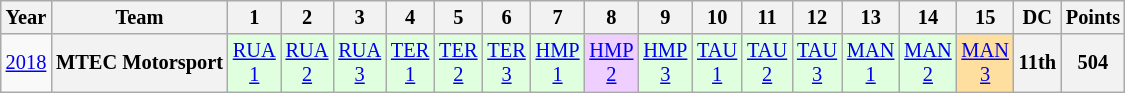<table class="wikitable" style="text-align:center; font-size:85%">
<tr>
<th>Year</th>
<th>Team</th>
<th>1</th>
<th>2</th>
<th>3</th>
<th>4</th>
<th>5</th>
<th>6</th>
<th>7</th>
<th>8</th>
<th>9</th>
<th>10</th>
<th>11</th>
<th>12</th>
<th>13</th>
<th>14</th>
<th>15</th>
<th>DC</th>
<th>Points</th>
</tr>
<tr>
<td><a href='#'>2018</a></td>
<th nowrap>MTEC Motorsport</th>
<td style="background:#DFFFDF;"><a href='#'>RUA<br>1</a><br></td>
<td style="background:#DFFFDF;"><a href='#'>RUA<br>2</a><br></td>
<td style="background:#DFFFDF;"><a href='#'>RUA<br>3</a><br></td>
<td style="background:#DFFFDF;"><a href='#'>TER<br>1</a><br></td>
<td style="background:#DFFFDF;"><a href='#'>TER<br>2</a><br></td>
<td style="background:#DFFFDF;"><a href='#'>TER<br>3</a><br></td>
<td style="background:#DFFFDF;"><a href='#'>HMP<br>1</a><br></td>
<td style="background:#EFCFFF;"><a href='#'>HMP<br>2</a><br></td>
<td style="background:#DFFFDF;"><a href='#'>HMP<br>3</a><br></td>
<td style="background:#DFFFDF;"><a href='#'>TAU<br>1</a><br></td>
<td style="background:#DFFFDF;"><a href='#'>TAU<br>2</a><br></td>
<td style="background:#DFFFDF;"><a href='#'>TAU<br>3</a><br></td>
<td style="background:#DFFFDF;"><a href='#'>MAN<br>1</a><br></td>
<td style="background:#DFFFDF;"><a href='#'>MAN<br>2</a><br></td>
<td style="background:#FFDF9F;"><a href='#'>MAN<br>3</a><br></td>
<th>11th</th>
<th>504</th>
</tr>
</table>
